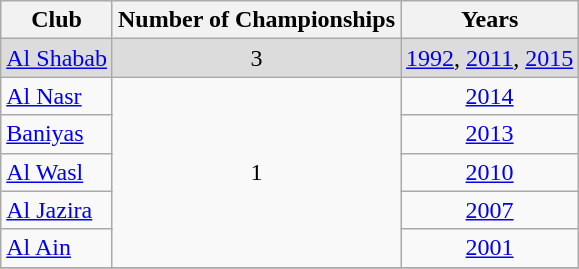<table class="wikitable" style="text-align:center">
<tr>
<th>Club<br></th>
<th>Number of Championships<br></th>
<th>Years<br></th>
</tr>
<tr bgcolor=#DCDCDC>
<td style="text-align:left;"><a href='#'>Al Shabab</a></td>
<td>3</td>
<td><a href='#'>1992</a>, <a href='#'>2011</a>, <a href='#'>2015</a></td>
</tr>
<tr>
<td style="text-align:left;"><a href='#'>Al Nasr</a></td>
<td rowspan=5>1</td>
<td><a href='#'>2014</a></td>
</tr>
<tr>
<td style="text-align:left;"><a href='#'>Baniyas</a></td>
<td><a href='#'>2013</a></td>
</tr>
<tr>
<td style="text-align:left;"><a href='#'>Al Wasl</a></td>
<td><a href='#'>2010</a></td>
</tr>
<tr>
<td style="text-align:left;"><a href='#'>Al Jazira</a></td>
<td><a href='#'>2007</a></td>
</tr>
<tr>
<td style="text-align:left;"><a href='#'>Al Ain</a></td>
<td><a href='#'>2001</a></td>
</tr>
<tr>
</tr>
</table>
